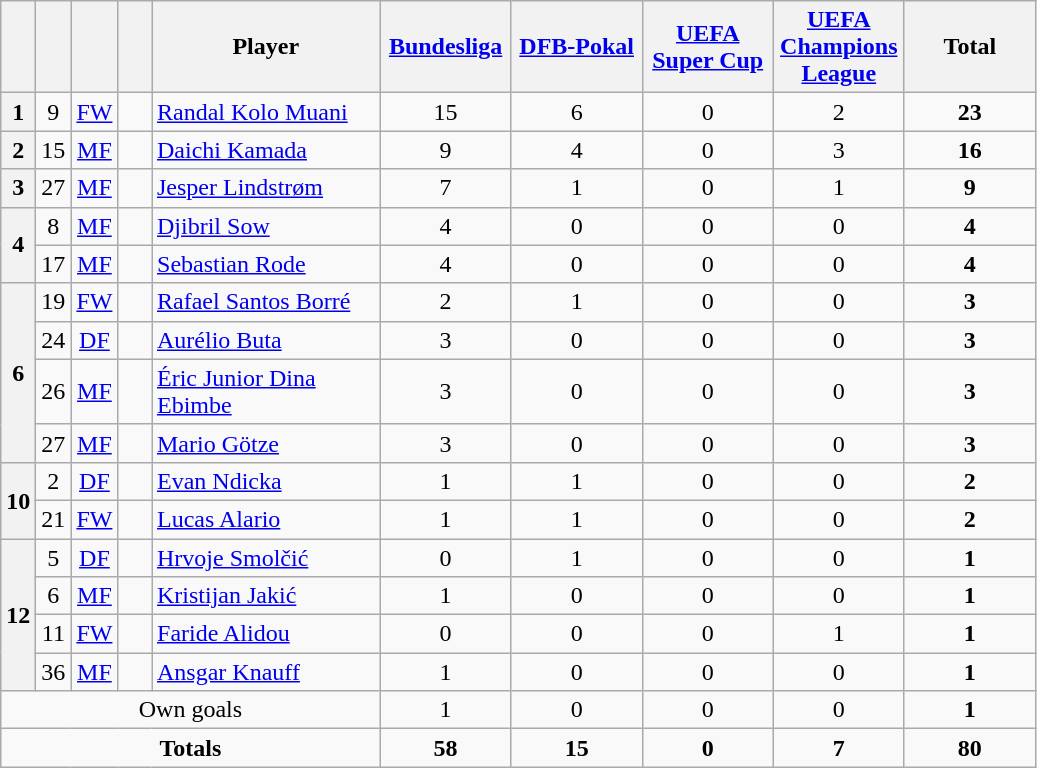<table class="wikitable" style="text-align:center">
<tr>
<th width=15></th>
<th width=15></th>
<th width=15></th>
<th width=15></th>
<th width=145>Player</th>
<th width=80><strong><a href='#'>Bundesliga</a></strong></th>
<th width=80><strong><a href='#'>DFB-Pokal</a></strong></th>
<th width=80><strong><a href='#'>UEFA Super Cup</a></strong></th>
<th width=80><strong><a href='#'>UEFA Champions League</a></strong></th>
<th width=80>Total</th>
</tr>
<tr>
<th rowspan=1>1</th>
<td>9</td>
<td><a href='#'>FW</a></td>
<td></td>
<td align=left><a href='#'>Randal Kolo Muani</a></td>
<td>15</td>
<td>6</td>
<td>0</td>
<td>2</td>
<td><strong>23</strong></td>
</tr>
<tr>
<th rowspan=1>2</th>
<td>15</td>
<td><a href='#'>MF</a></td>
<td></td>
<td align=left><a href='#'>Daichi Kamada</a></td>
<td>9</td>
<td>4</td>
<td>0</td>
<td>3</td>
<td><strong>16</strong></td>
</tr>
<tr>
<th rowspan=1>3</th>
<td>27</td>
<td><a href='#'>MF</a></td>
<td></td>
<td align=left><a href='#'>Jesper Lindstrøm</a></td>
<td>7</td>
<td>1</td>
<td>0</td>
<td>1</td>
<td><strong>9</strong></td>
</tr>
<tr>
<th rowspan=2>4</th>
<td>8</td>
<td><a href='#'>MF</a></td>
<td></td>
<td align=left><a href='#'>Djibril Sow</a></td>
<td>4</td>
<td>0</td>
<td>0</td>
<td>0</td>
<td><strong>4</strong></td>
</tr>
<tr>
<td>17</td>
<td><a href='#'>MF</a></td>
<td></td>
<td align=left><a href='#'>Sebastian Rode</a></td>
<td>4</td>
<td>0</td>
<td>0</td>
<td>0</td>
<td><strong>4</strong></td>
</tr>
<tr>
<th rowspan=4>6</th>
<td>19</td>
<td><a href='#'>FW</a></td>
<td></td>
<td align=left><a href='#'>Rafael Santos Borré</a></td>
<td>2</td>
<td>1</td>
<td>0</td>
<td>0</td>
<td><strong>3</strong></td>
</tr>
<tr>
<td>24</td>
<td><a href='#'>DF</a></td>
<td></td>
<td align=left><a href='#'>Aurélio Buta</a></td>
<td>3</td>
<td>0</td>
<td>0</td>
<td>0</td>
<td><strong>3</strong></td>
</tr>
<tr>
<td>26</td>
<td><a href='#'>MF</a></td>
<td></td>
<td align=left><a href='#'>Éric Junior Dina Ebimbe</a></td>
<td>3</td>
<td>0</td>
<td>0</td>
<td>0</td>
<td><strong>3</strong></td>
</tr>
<tr>
<td>27</td>
<td><a href='#'>MF</a></td>
<td></td>
<td align=left><a href='#'>Mario Götze</a></td>
<td>3</td>
<td>0</td>
<td>0</td>
<td>0</td>
<td><strong>3</strong></td>
</tr>
<tr>
<th rowspan=2>10</th>
<td>2</td>
<td><a href='#'>DF</a></td>
<td></td>
<td align=left><a href='#'>Evan Ndicka</a></td>
<td>1</td>
<td>1</td>
<td>0</td>
<td>0</td>
<td><strong>2</strong></td>
</tr>
<tr>
<td>21</td>
<td><a href='#'>FW</a></td>
<td></td>
<td align=left><a href='#'>Lucas Alario</a></td>
<td>1</td>
<td>1</td>
<td>0</td>
<td>0</td>
<td><strong>2</strong></td>
</tr>
<tr>
<th rowspan="4">12</th>
<td>5</td>
<td><a href='#'>DF</a></td>
<td></td>
<td align=left><a href='#'>Hrvoje Smolčić</a></td>
<td>0</td>
<td>1</td>
<td>0</td>
<td>0</td>
<td><strong>1</strong></td>
</tr>
<tr>
<td>6</td>
<td><a href='#'>MF</a></td>
<td></td>
<td align=left><a href='#'>Kristijan Jakić</a></td>
<td>1</td>
<td>0</td>
<td>0</td>
<td>0</td>
<td><strong>1</strong></td>
</tr>
<tr>
<td>11</td>
<td><a href='#'>FW</a></td>
<td></td>
<td align=left><a href='#'>Faride Alidou</a></td>
<td>0</td>
<td>0</td>
<td>0</td>
<td>1</td>
<td><strong>1</strong></td>
</tr>
<tr>
<td>36</td>
<td><a href='#'>MF</a></td>
<td></td>
<td align=left><a href='#'>Ansgar Knauff</a></td>
<td>1</td>
<td>0</td>
<td>0</td>
<td>0</td>
<td><strong>1</strong></td>
</tr>
<tr class="sortbottom">
<td colspan=5>Own goals</td>
<td>1</td>
<td>0</td>
<td>0</td>
<td>0</td>
<td><strong>1</strong></td>
</tr>
<tr>
<td colspan=5><strong>Totals</strong></td>
<td><strong>58</strong></td>
<td><strong>15</strong></td>
<td><strong>0</strong></td>
<td><strong>7</strong></td>
<td><strong>80</strong></td>
</tr>
</table>
